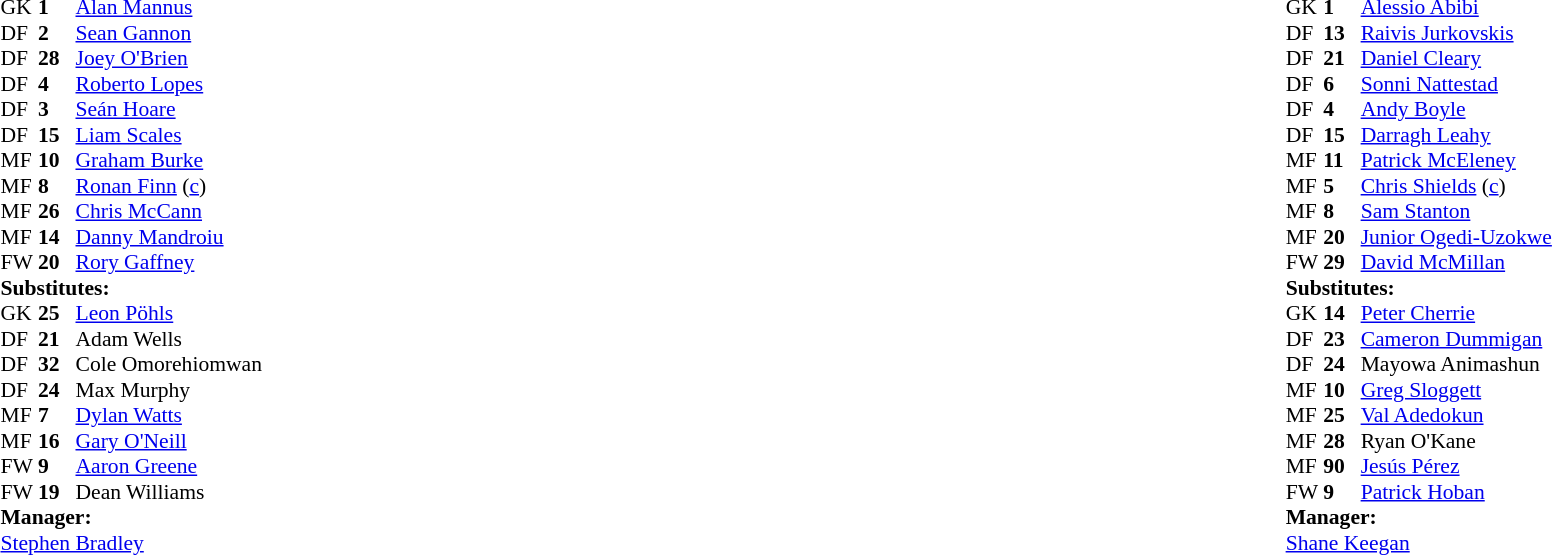<table style="width:100%">
<tr>
<td style="vertical-align:top; width:50%"><br><table cellspacing="0" cellpadding="0" style="font-size:90%">
<tr>
<th width=25></th>
<th width=25></th>
</tr>
<tr>
<td>GK</td>
<td><strong>1</strong></td>
<td> <a href='#'>Alan Mannus</a></td>
</tr>
<tr>
<td>DF</td>
<td><strong>2</strong></td>
<td> <a href='#'>Sean Gannon</a></td>
</tr>
<tr>
<td>DF</td>
<td><strong>28</strong></td>
<td> <a href='#'>Joey O'Brien</a></td>
<td></td>
</tr>
<tr>
<td>DF</td>
<td><strong>4</strong></td>
<td> <a href='#'>Roberto Lopes</a></td>
</tr>
<tr>
<td>DF</td>
<td><strong>3</strong></td>
<td> <a href='#'>Seán Hoare</a></td>
</tr>
<tr>
<td>DF</td>
<td><strong>15</strong></td>
<td> <a href='#'>Liam Scales</a></td>
<td></td>
</tr>
<tr>
<td>MF</td>
<td><strong>10</strong></td>
<td> <a href='#'>Graham Burke</a></td>
</tr>
<tr>
<td>MF</td>
<td><strong>8</strong></td>
<td> <a href='#'>Ronan Finn</a> (<a href='#'>c</a>)</td>
<td></td>
</tr>
<tr>
<td>MF</td>
<td><strong>26</strong></td>
<td> <a href='#'>Chris McCann</a></td>
<td></td>
</tr>
<tr>
<td>MF</td>
<td><strong>14</strong></td>
<td> <a href='#'>Danny Mandroiu</a></td>
<td></td>
<td></td>
</tr>
<tr>
<td>FW</td>
<td><strong>20</strong></td>
<td> <a href='#'>Rory Gaffney</a></td>
</tr>
<tr>
<td colspan=3><strong>Substitutes:</strong></td>
</tr>
<tr>
<td>GK</td>
<td><strong>25</strong></td>
<td> <a href='#'>Leon Pöhls</a></td>
</tr>
<tr>
<td>DF</td>
<td><strong>21</strong></td>
<td> Adam Wells</td>
</tr>
<tr>
<td>DF</td>
<td><strong>32</strong></td>
<td> Cole Omorehiomwan</td>
</tr>
<tr>
<td>DF</td>
<td><strong>24</strong></td>
<td> Max Murphy</td>
</tr>
<tr>
<td>MF</td>
<td><strong>7</strong></td>
<td> <a href='#'>Dylan Watts</a></td>
<td></td>
</tr>
<tr>
<td>MF</td>
<td><strong>16</strong></td>
<td> <a href='#'>Gary O'Neill</a></td>
</tr>
<tr>
<td>FW</td>
<td><strong>9</strong></td>
<td> <a href='#'>Aaron Greene</a></td>
<td></td>
</tr>
<tr>
<td>FW</td>
<td><strong>19</strong></td>
<td> Dean Williams</td>
</tr>
<tr>
<td colspan=3><strong>Manager:</strong></td>
</tr>
<tr>
<td colspan=4> <a href='#'>Stephen Bradley</a></td>
<td></td>
</tr>
</table>
</td>
<td style="vertical-align:top"></td>
<td style="vertical-align:top; width:50%"><br><table cellspacing="0" cellpadding="0" style="font-size:90%; margin:auto">
<tr>
<th width=25></th>
<th width=25></th>
</tr>
<tr>
<td>GK</td>
<td><strong>1</strong></td>
<td> <a href='#'>Alessio Abibi</a></td>
</tr>
<tr>
<td>DF</td>
<td><strong>13</strong></td>
<td> <a href='#'>Raivis Jurkovskis</a></td>
</tr>
<tr>
<td>DF</td>
<td><strong>21</strong></td>
<td> <a href='#'>Daniel Cleary</a></td>
<td></td>
</tr>
<tr>
<td>DF</td>
<td><strong>6</strong></td>
<td> <a href='#'>Sonni Nattestad</a></td>
<td></td>
<td></td>
</tr>
<tr>
<td>DF</td>
<td><strong>4</strong></td>
<td> <a href='#'>Andy Boyle</a></td>
</tr>
<tr>
<td>DF</td>
<td><strong>15</strong></td>
<td> <a href='#'>Darragh Leahy</a></td>
</tr>
<tr>
<td>MF</td>
<td><strong>11</strong></td>
<td> <a href='#'>Patrick McEleney</a></td>
<td></td>
</tr>
<tr>
<td>MF</td>
<td><strong>5</strong></td>
<td> <a href='#'>Chris Shields</a> (<a href='#'>c</a>)</td>
<td></td>
</tr>
<tr>
<td>MF</td>
<td><strong>8</strong></td>
<td> <a href='#'>Sam Stanton</a></td>
</tr>
<tr>
<td>MF</td>
<td><strong>20</strong></td>
<td> <a href='#'>Junior Ogedi-Uzokwe</a></td>
<td></td>
</tr>
<tr>
<td>FW</td>
<td><strong>29</strong></td>
<td> <a href='#'>David McMillan</a></td>
<td></td>
</tr>
<tr>
<td colspan=3><strong>Substitutes:</strong></td>
</tr>
<tr>
<td>GK</td>
<td><strong>14</strong></td>
<td> <a href='#'>Peter Cherrie</a></td>
</tr>
<tr>
<td>DF</td>
<td><strong>23</strong></td>
<td> <a href='#'>Cameron Dummigan</a></td>
<td></td>
</tr>
<tr>
<td>DF</td>
<td><strong>24</strong></td>
<td> Mayowa Animashun</td>
</tr>
<tr>
<td>MF</td>
<td><strong>10</strong></td>
<td> <a href='#'>Greg Sloggett</a></td>
<td></td>
</tr>
<tr>
<td>MF</td>
<td><strong>25</strong></td>
<td> <a href='#'>Val Adedokun</a></td>
</tr>
<tr>
<td>MF</td>
<td><strong>28</strong></td>
<td> Ryan O'Kane</td>
</tr>
<tr>
<td>MF</td>
<td><strong>90</strong></td>
<td> <a href='#'>Jesús Pérez</a></td>
</tr>
<tr>
<td>FW</td>
<td><strong>9</strong></td>
<td> <a href='#'>Patrick Hoban</a></td>
<td></td>
</tr>
<tr>
<td colspan=3><strong>Manager:</strong></td>
</tr>
<tr>
<td colspan=4> <a href='#'>Shane Keegan</a></td>
</tr>
</table>
</td>
</tr>
</table>
